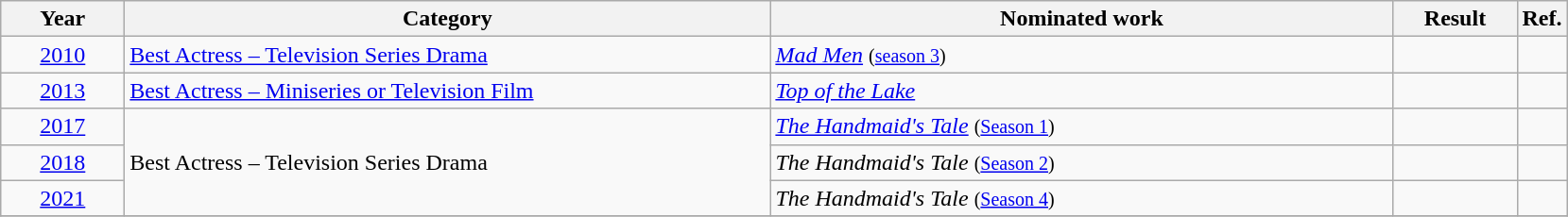<table class=wikitable>
<tr>
<th scope="col" style="width:5em;">Year</th>
<th scope="col" style="width:28em;">Category</th>
<th scope="col" style="width:27em;">Nominated work</th>
<th scope="col" style="width:5em;">Result</th>
<th>Ref.</th>
</tr>
<tr>
<td scope="row" style="text-align:center;"><a href='#'>2010</a></td>
<td><a href='#'>Best Actress – Television Series Drama</a></td>
<td><em><a href='#'>Mad Men</a></em> <small> (<a href='#'>season 3</a>) </small></td>
<td></td>
<td style="text-align:center;"></td>
</tr>
<tr>
<td scope="row" style="text-align:center;"><a href='#'>2013</a></td>
<td><a href='#'>Best Actress – Miniseries or Television Film</a></td>
<td><em><a href='#'>Top of the Lake</a></em></td>
<td></td>
<td style="text-align:center;"></td>
</tr>
<tr>
<td scope="row" style="text-align:center;"><a href='#'>2017</a></td>
<td rowspan=3>Best Actress – Television Series Drama</td>
<td><em><a href='#'>The Handmaid's Tale</a></em>  <small>(<a href='#'>Season 1</a>)</small></td>
<td></td>
<td style="text-align:center;"></td>
</tr>
<tr>
<td scope="row" style="text-align:center;"><a href='#'>2018</a></td>
<td><em>The Handmaid's Tale</em>  <small>(<a href='#'>Season 2</a>)</small></td>
<td></td>
<td style="text-align:center;"></td>
</tr>
<tr>
<td scope="row" style="text-align:center;"><a href='#'>2021</a></td>
<td><em>The Handmaid's Tale</em>  <small>(<a href='#'>Season 4</a>)</small></td>
<td></td>
<td style="text-align:center;"></td>
</tr>
<tr>
</tr>
</table>
